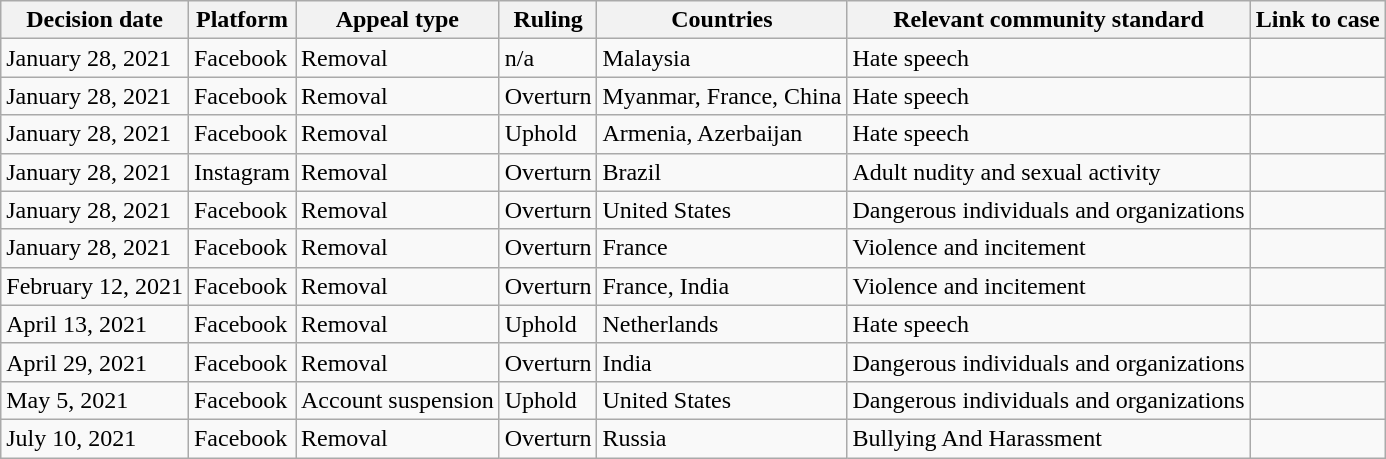<table class="wikitable">
<tr>
<th>Decision date</th>
<th>Platform</th>
<th>Appeal type</th>
<th>Ruling</th>
<th>Countries</th>
<th>Relevant community standard</th>
<th>Link to case</th>
</tr>
<tr>
<td>January 28, 2021</td>
<td>Facebook</td>
<td>Removal</td>
<td>n/a</td>
<td>Malaysia</td>
<td>Hate speech</td>
<td></td>
</tr>
<tr>
<td>January 28, 2021</td>
<td>Facebook</td>
<td>Removal</td>
<td>Overturn</td>
<td>Myanmar, France, China</td>
<td>Hate speech</td>
<td></td>
</tr>
<tr>
<td>January 28, 2021</td>
<td>Facebook</td>
<td>Removal</td>
<td>Uphold</td>
<td>Armenia, Azerbaijan</td>
<td>Hate speech</td>
<td></td>
</tr>
<tr>
<td>January 28, 2021</td>
<td>Instagram</td>
<td>Removal</td>
<td>Overturn</td>
<td>Brazil</td>
<td>Adult nudity and sexual activity</td>
<td></td>
</tr>
<tr>
<td>January 28, 2021</td>
<td>Facebook</td>
<td>Removal</td>
<td>Overturn</td>
<td>United States</td>
<td>Dangerous individuals and organizations</td>
<td></td>
</tr>
<tr>
<td>January 28, 2021</td>
<td>Facebook</td>
<td>Removal</td>
<td>Overturn</td>
<td>France</td>
<td>Violence and incitement</td>
<td></td>
</tr>
<tr>
<td>February 12, 2021</td>
<td>Facebook</td>
<td>Removal</td>
<td>Overturn</td>
<td>France, India</td>
<td>Violence and incitement</td>
<td></td>
</tr>
<tr>
<td>April 13, 2021</td>
<td>Facebook</td>
<td>Removal</td>
<td>Uphold</td>
<td>Netherlands</td>
<td>Hate speech</td>
<td></td>
</tr>
<tr>
<td>April 29, 2021</td>
<td>Facebook</td>
<td>Removal</td>
<td>Overturn</td>
<td>India</td>
<td>Dangerous individuals and organizations</td>
<td></td>
</tr>
<tr>
<td>May 5, 2021</td>
<td>Facebook</td>
<td>Account suspension</td>
<td>Uphold</td>
<td>United States</td>
<td>Dangerous individuals and organizations</td>
<td></td>
</tr>
<tr>
<td>July 10, 2021</td>
<td>Facebook</td>
<td>Removal</td>
<td>Overturn</td>
<td>Russia</td>
<td>Bullying And Harassment</td>
<td></td>
</tr>
</table>
